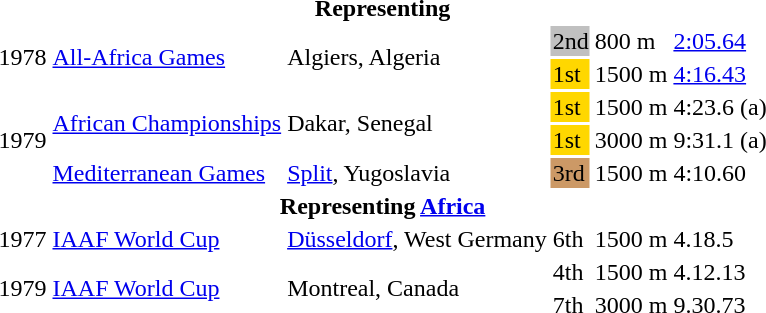<table>
<tr>
<th colspan="6">Representing </th>
</tr>
<tr>
<td rowspan=2>1978</td>
<td rowspan=2><a href='#'>All-Africa Games</a></td>
<td rowspan=2>Algiers, Algeria</td>
<td bgcolor="silver">2nd</td>
<td>800 m</td>
<td><a href='#'>2:05.64</a></td>
</tr>
<tr>
<td bgcolor="gold">1st</td>
<td>1500 m</td>
<td><a href='#'>4:16.43</a></td>
</tr>
<tr>
<td rowspan=3>1979</td>
<td rowspan=2><a href='#'>African Championships</a></td>
<td rowspan=2>Dakar, Senegal</td>
<td bgcolor="gold">1st</td>
<td>1500 m</td>
<td>4:23.6 (a)</td>
</tr>
<tr>
<td bgcolor="gold">1st</td>
<td>3000 m</td>
<td>9:31.1 (a)</td>
</tr>
<tr>
<td><a href='#'>Mediterranean Games</a></td>
<td><a href='#'>Split</a>, Yugoslavia</td>
<td bgcolor="cc9966">3rd</td>
<td>1500 m</td>
<td>4:10.60</td>
</tr>
<tr>
<th colspan="6">Representing  <a href='#'>Africa</a></th>
</tr>
<tr>
<td>1977</td>
<td><a href='#'>IAAF World Cup</a></td>
<td><a href='#'>Düsseldorf</a>, West Germany</td>
<td>6th</td>
<td>1500 m</td>
<td>4.18.5</td>
</tr>
<tr>
<td rowspan=2>1979</td>
<td rowspan=2><a href='#'>IAAF World Cup</a></td>
<td rowspan=2>Montreal, Canada</td>
<td>4th</td>
<td>1500 m</td>
<td>4.12.13</td>
</tr>
<tr>
<td>7th</td>
<td>3000 m</td>
<td>9.30.73</td>
</tr>
<tr>
</tr>
</table>
